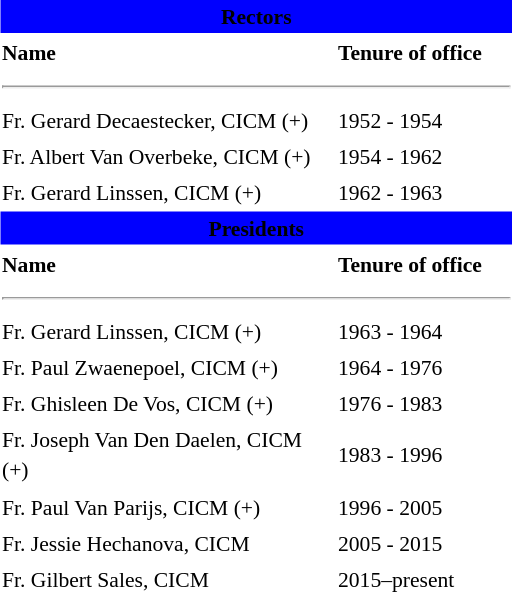<table class="toccolours" style="float:right; margin-left:1em; font-size:90%; line-height:1.4em; width:345px;">
<tr>
<th colspan="2" style="text-align: center;background-color:#0000ff"><span><strong>Rectors</strong></span></th>
</tr>
<tr>
<td scope="col" width="220"><strong>Name</strong></td>
<td><strong>Tenure of office</strong></td>
</tr>
<tr>
<td colspan="2"><hr></td>
</tr>
<tr>
<td>Fr. Gerard Decaestecker, CICM (+)</td>
<td>1952 - 1954</td>
</tr>
<tr>
<td>Fr. Albert Van Overbeke, CICM (+)</td>
<td>1954 - 1962</td>
</tr>
<tr>
<td>Fr. Gerard Linssen, CICM (+)</td>
<td>1962 - 1963</td>
</tr>
<tr>
<th colspan="2" style="text-align: center;background-color:#0000ff"><span><strong>Presidents</strong></span></th>
</tr>
<tr>
<td scope="col" width="220"><strong>Name</strong></td>
<td><strong>Tenure of office</strong></td>
</tr>
<tr>
<th colspan="2"><hr></th>
</tr>
<tr>
<td>Fr. Gerard Linssen, CICM (+)</td>
<td>1963 - 1964</td>
</tr>
<tr>
<td>Fr. Paul Zwaenepoel, CICM (+)</td>
<td>1964 - 1976</td>
</tr>
<tr>
<td>Fr. Ghisleen De Vos, CICM (+)</td>
<td>1976 - 1983</td>
</tr>
<tr>
<td>Fr. Joseph Van Den Daelen, CICM (+)</td>
<td>1983 - 1996</td>
</tr>
<tr>
<td>Fr. Paul Van Parijs, CICM (+)</td>
<td>1996 - 2005</td>
</tr>
<tr>
<td>Fr. Jessie Hechanova, CICM</td>
<td>2005 - 2015</td>
</tr>
<tr>
<td>Fr. Gilbert Sales, CICM</td>
<td>2015–present</td>
</tr>
<tr>
</tr>
</table>
